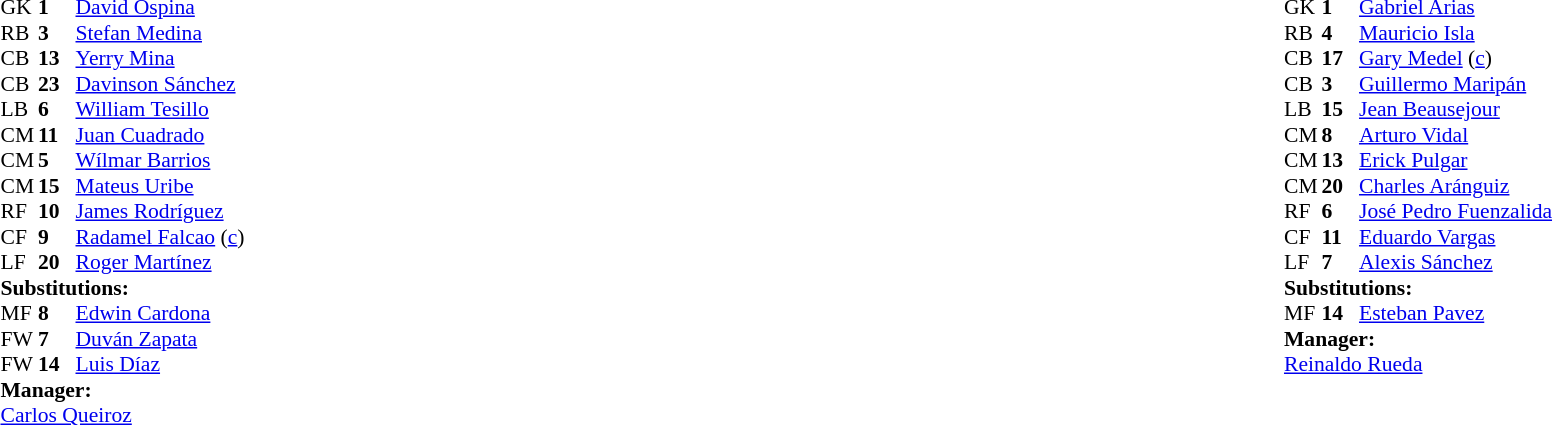<table width="100%">
<tr>
<td valign="top" width="40%"><br><table style="font-size:90%" cellspacing="0" cellpadding="0">
<tr>
<th width=25></th>
<th width=25></th>
</tr>
<tr>
<td>GK</td>
<td><strong>1</strong></td>
<td><a href='#'>David Ospina</a></td>
</tr>
<tr>
<td>RB</td>
<td><strong>3</strong></td>
<td><a href='#'>Stefan Medina</a></td>
<td></td>
</tr>
<tr>
<td>CB</td>
<td><strong>13</strong></td>
<td><a href='#'>Yerry Mina</a></td>
</tr>
<tr>
<td>CB</td>
<td><strong>23</strong></td>
<td><a href='#'>Davinson Sánchez</a></td>
</tr>
<tr>
<td>LB</td>
<td><strong>6</strong></td>
<td><a href='#'>William Tesillo</a></td>
</tr>
<tr>
<td>CM</td>
<td><strong>11</strong></td>
<td><a href='#'>Juan Cuadrado</a></td>
<td></td>
</tr>
<tr>
<td>CM</td>
<td><strong>5</strong></td>
<td><a href='#'>Wílmar Barrios</a></td>
</tr>
<tr>
<td>CM</td>
<td><strong>15</strong></td>
<td><a href='#'>Mateus Uribe</a></td>
<td></td>
<td></td>
</tr>
<tr>
<td>RF</td>
<td><strong>10</strong></td>
<td><a href='#'>James Rodríguez</a></td>
<td></td>
</tr>
<tr>
<td>CF</td>
<td><strong>9</strong></td>
<td><a href='#'>Radamel Falcao</a> (<a href='#'>c</a>)</td>
<td></td>
<td></td>
</tr>
<tr>
<td>LF</td>
<td><strong>20</strong></td>
<td><a href='#'>Roger Martínez</a></td>
<td></td>
<td></td>
</tr>
<tr>
<td colspan=3><strong>Substitutions:</strong></td>
</tr>
<tr>
<td>MF</td>
<td><strong>8</strong></td>
<td><a href='#'>Edwin Cardona</a></td>
<td></td>
<td></td>
</tr>
<tr>
<td>FW</td>
<td><strong>7</strong></td>
<td><a href='#'>Duván Zapata</a></td>
<td></td>
<td></td>
</tr>
<tr>
<td>FW</td>
<td><strong>14</strong></td>
<td><a href='#'>Luis Díaz</a></td>
<td></td>
<td></td>
</tr>
<tr>
<td colspan=3><strong>Manager:</strong></td>
</tr>
<tr>
<td colspan=3> <a href='#'>Carlos Queiroz</a></td>
</tr>
</table>
</td>
<td valign="top"></td>
<td valign="top" width="50%"><br><table style="font-size:90%; margin:auto" cellspacing="0" cellpadding="0">
<tr>
<th width=25></th>
<th width=25></th>
</tr>
<tr>
<td>GK</td>
<td><strong>1</strong></td>
<td><a href='#'>Gabriel Arias</a></td>
</tr>
<tr>
<td>RB</td>
<td><strong>4</strong></td>
<td><a href='#'>Mauricio Isla</a></td>
</tr>
<tr>
<td>CB</td>
<td><strong>17</strong></td>
<td><a href='#'>Gary Medel</a> (<a href='#'>c</a>)</td>
</tr>
<tr>
<td>CB</td>
<td><strong>3</strong></td>
<td><a href='#'>Guillermo Maripán</a></td>
</tr>
<tr>
<td>LB</td>
<td><strong>15</strong></td>
<td><a href='#'>Jean Beausejour</a></td>
</tr>
<tr>
<td>CM</td>
<td><strong>8</strong></td>
<td><a href='#'>Arturo Vidal</a></td>
<td></td>
</tr>
<tr>
<td>CM</td>
<td><strong>13</strong></td>
<td><a href='#'>Erick Pulgar</a></td>
</tr>
<tr>
<td>CM</td>
<td><strong>20</strong></td>
<td><a href='#'>Charles Aránguiz</a></td>
<td></td>
</tr>
<tr>
<td>RF</td>
<td><strong>6</strong></td>
<td><a href='#'>José Pedro Fuenzalida</a></td>
<td></td>
<td></td>
</tr>
<tr>
<td>CF</td>
<td><strong>11</strong></td>
<td><a href='#'>Eduardo Vargas</a></td>
</tr>
<tr>
<td>LF</td>
<td><strong>7</strong></td>
<td><a href='#'>Alexis Sánchez</a></td>
</tr>
<tr>
<td colspan=3><strong>Substitutions:</strong></td>
</tr>
<tr>
<td>MF</td>
<td><strong>14</strong></td>
<td><a href='#'>Esteban Pavez</a></td>
<td></td>
<td></td>
</tr>
<tr>
<td colspan=3><strong>Manager:</strong></td>
</tr>
<tr>
<td colspan=3> <a href='#'>Reinaldo Rueda</a></td>
</tr>
</table>
</td>
</tr>
</table>
